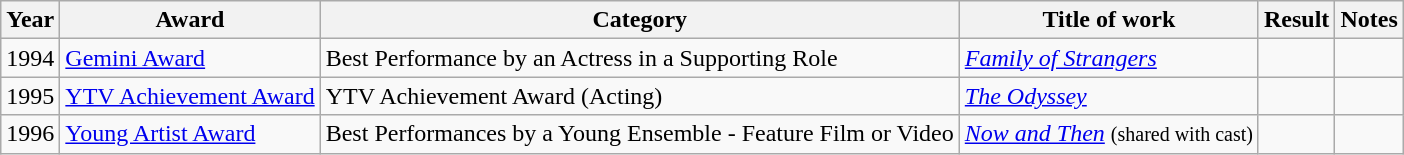<table class="wikitable sortable">
<tr>
<th>Year</th>
<th>Award</th>
<th>Category</th>
<th>Title of work</th>
<th>Result</th>
<th>Notes</th>
</tr>
<tr>
<td>1994</td>
<td><a href='#'>Gemini Award</a></td>
<td>Best Performance by an Actress in a Supporting Role</td>
<td><em><a href='#'>Family of Strangers</a></em></td>
<td></td>
<td></td>
</tr>
<tr>
<td>1995</td>
<td><a href='#'>YTV Achievement Award</a></td>
<td>YTV Achievement Award (Acting)</td>
<td><a href='#'><em>The Odyssey</em></a></td>
<td></td>
<td></td>
</tr>
<tr>
<td>1996</td>
<td><a href='#'>Young Artist Award</a></td>
<td>Best Performances by a Young Ensemble - Feature Film or Video</td>
<td><em><a href='#'>Now and Then</a></em> <small>(shared with cast)</small></td>
<td></td>
<td></td>
</tr>
</table>
